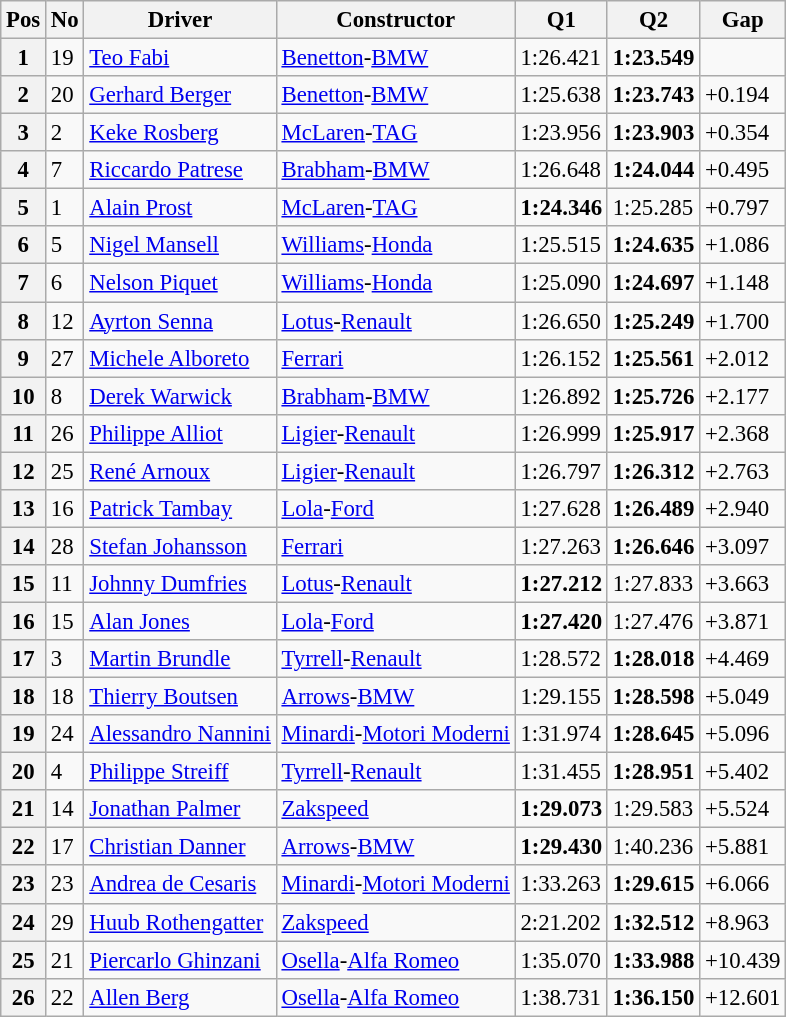<table class="wikitable sortable" style="font-size: 95%;">
<tr>
<th>Pos</th>
<th>No</th>
<th>Driver</th>
<th>Constructor</th>
<th>Q1</th>
<th>Q2</th>
<th>Gap</th>
</tr>
<tr>
<th>1</th>
<td>19</td>
<td> <a href='#'>Teo Fabi</a></td>
<td><a href='#'>Benetton</a>-<a href='#'>BMW</a></td>
<td>1:26.421</td>
<td><strong>1:23.549</strong></td>
<td></td>
</tr>
<tr>
<th>2</th>
<td>20</td>
<td> <a href='#'>Gerhard Berger</a></td>
<td><a href='#'>Benetton</a>-<a href='#'>BMW</a></td>
<td>1:25.638</td>
<td><strong>1:23.743</strong></td>
<td>+0.194</td>
</tr>
<tr>
<th>3</th>
<td>2</td>
<td> <a href='#'>Keke Rosberg</a></td>
<td><a href='#'>McLaren</a>-<a href='#'>TAG</a></td>
<td>1:23.956</td>
<td><strong>1:23.903</strong></td>
<td>+0.354</td>
</tr>
<tr>
<th>4</th>
<td>7</td>
<td> <a href='#'>Riccardo Patrese</a></td>
<td><a href='#'>Brabham</a>-<a href='#'>BMW</a></td>
<td>1:26.648</td>
<td><strong>1:24.044</strong></td>
<td>+0.495</td>
</tr>
<tr>
<th>5</th>
<td>1</td>
<td> <a href='#'>Alain Prost</a></td>
<td><a href='#'>McLaren</a>-<a href='#'>TAG</a></td>
<td><strong>1:24.346</strong></td>
<td>1:25.285</td>
<td>+0.797</td>
</tr>
<tr>
<th>6</th>
<td>5</td>
<td> <a href='#'>Nigel Mansell</a></td>
<td><a href='#'>Williams</a>-<a href='#'>Honda</a></td>
<td>1:25.515</td>
<td><strong>1:24.635</strong></td>
<td>+1.086</td>
</tr>
<tr>
<th>7</th>
<td>6</td>
<td> <a href='#'>Nelson Piquet</a></td>
<td><a href='#'>Williams</a>-<a href='#'>Honda</a></td>
<td>1:25.090</td>
<td><strong>1:24.697</strong></td>
<td>+1.148</td>
</tr>
<tr>
<th>8</th>
<td>12</td>
<td> <a href='#'>Ayrton Senna</a></td>
<td><a href='#'>Lotus</a>-<a href='#'>Renault</a></td>
<td>1:26.650</td>
<td><strong>1:25.249</strong></td>
<td>+1.700</td>
</tr>
<tr>
<th>9</th>
<td>27</td>
<td> <a href='#'>Michele Alboreto</a></td>
<td><a href='#'>Ferrari</a></td>
<td>1:26.152</td>
<td><strong>1:25.561</strong></td>
<td>+2.012</td>
</tr>
<tr>
<th>10</th>
<td>8</td>
<td> <a href='#'>Derek Warwick</a></td>
<td><a href='#'>Brabham</a>-<a href='#'>BMW</a></td>
<td>1:26.892</td>
<td><strong>1:25.726</strong></td>
<td>+2.177</td>
</tr>
<tr>
<th>11</th>
<td>26</td>
<td> <a href='#'>Philippe Alliot</a></td>
<td><a href='#'>Ligier</a>-<a href='#'>Renault</a></td>
<td>1:26.999</td>
<td><strong>1:25.917</strong></td>
<td>+2.368</td>
</tr>
<tr>
<th>12</th>
<td>25</td>
<td> <a href='#'>René Arnoux</a></td>
<td><a href='#'>Ligier</a>-<a href='#'>Renault</a></td>
<td>1:26.797</td>
<td><strong>1:26.312</strong></td>
<td>+2.763</td>
</tr>
<tr>
<th>13</th>
<td>16</td>
<td> <a href='#'>Patrick Tambay</a></td>
<td><a href='#'>Lola</a>-<a href='#'>Ford</a></td>
<td>1:27.628</td>
<td><strong>1:26.489</strong></td>
<td>+2.940</td>
</tr>
<tr>
<th>14</th>
<td>28</td>
<td> <a href='#'>Stefan Johansson</a></td>
<td><a href='#'>Ferrari</a></td>
<td>1:27.263</td>
<td><strong>1:26.646</strong></td>
<td>+3.097</td>
</tr>
<tr>
<th>15</th>
<td>11</td>
<td> <a href='#'>Johnny Dumfries</a></td>
<td><a href='#'>Lotus</a>-<a href='#'>Renault</a></td>
<td><strong>1:27.212</strong></td>
<td>1:27.833</td>
<td>+3.663</td>
</tr>
<tr>
<th>16</th>
<td>15</td>
<td> <a href='#'>Alan Jones</a></td>
<td><a href='#'>Lola</a>-<a href='#'>Ford</a></td>
<td><strong>1:27.420</strong></td>
<td>1:27.476</td>
<td>+3.871</td>
</tr>
<tr>
<th>17</th>
<td>3</td>
<td> <a href='#'>Martin Brundle</a></td>
<td><a href='#'>Tyrrell</a>-<a href='#'>Renault</a></td>
<td>1:28.572</td>
<td><strong>1:28.018</strong></td>
<td>+4.469</td>
</tr>
<tr>
<th>18</th>
<td>18</td>
<td> <a href='#'>Thierry Boutsen</a></td>
<td><a href='#'>Arrows</a>-<a href='#'>BMW</a></td>
<td>1:29.155</td>
<td><strong>1:28.598</strong></td>
<td>+5.049</td>
</tr>
<tr>
<th>19</th>
<td>24</td>
<td> <a href='#'>Alessandro Nannini</a></td>
<td><a href='#'>Minardi</a>-<a href='#'>Motori Moderni</a></td>
<td>1:31.974</td>
<td><strong>1:28.645</strong></td>
<td>+5.096</td>
</tr>
<tr>
<th>20</th>
<td>4</td>
<td> <a href='#'>Philippe Streiff</a></td>
<td><a href='#'>Tyrrell</a>-<a href='#'>Renault</a></td>
<td>1:31.455</td>
<td><strong>1:28.951</strong></td>
<td>+5.402</td>
</tr>
<tr>
<th>21</th>
<td>14</td>
<td> <a href='#'>Jonathan Palmer</a></td>
<td><a href='#'>Zakspeed</a></td>
<td><strong>1:29.073</strong></td>
<td>1:29.583</td>
<td>+5.524</td>
</tr>
<tr>
<th>22</th>
<td>17</td>
<td> <a href='#'>Christian Danner</a></td>
<td><a href='#'>Arrows</a>-<a href='#'>BMW</a></td>
<td><strong>1:29.430</strong></td>
<td>1:40.236</td>
<td>+5.881</td>
</tr>
<tr>
<th>23</th>
<td>23</td>
<td> <a href='#'>Andrea de Cesaris</a></td>
<td><a href='#'>Minardi</a>-<a href='#'>Motori Moderni</a></td>
<td>1:33.263</td>
<td><strong>1:29.615</strong></td>
<td>+6.066</td>
</tr>
<tr>
<th>24</th>
<td>29</td>
<td> <a href='#'>Huub Rothengatter</a></td>
<td><a href='#'>Zakspeed</a></td>
<td>2:21.202</td>
<td><strong>1:32.512</strong></td>
<td>+8.963</td>
</tr>
<tr>
<th>25</th>
<td>21</td>
<td> <a href='#'>Piercarlo Ghinzani</a></td>
<td><a href='#'>Osella</a>-<a href='#'>Alfa Romeo</a></td>
<td>1:35.070</td>
<td><strong>1:33.988</strong></td>
<td>+10.439</td>
</tr>
<tr>
<th>26</th>
<td>22</td>
<td> <a href='#'>Allen Berg</a></td>
<td><a href='#'>Osella</a>-<a href='#'>Alfa Romeo</a></td>
<td>1:38.731</td>
<td><strong>1:36.150</strong></td>
<td>+12.601</td>
</tr>
</table>
